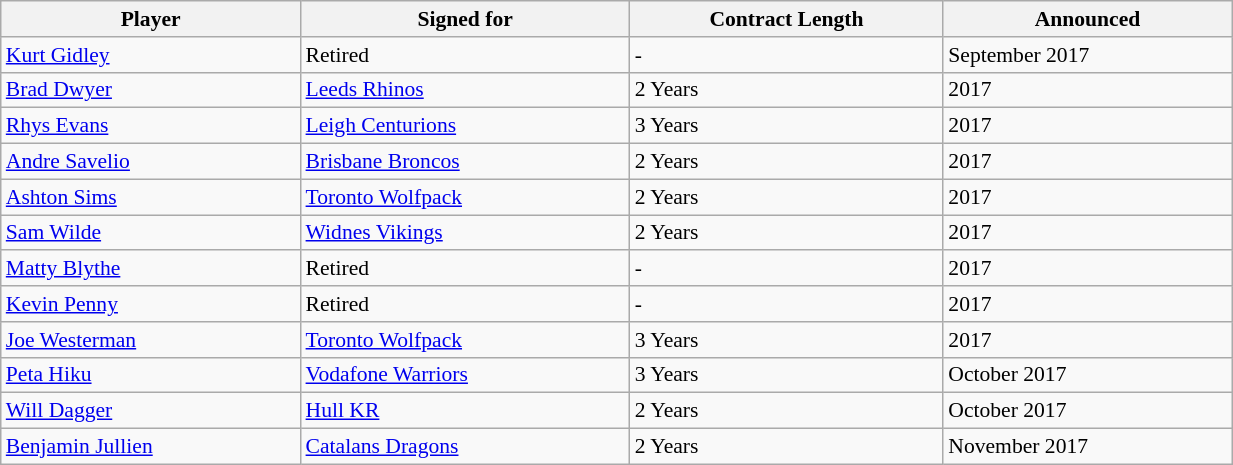<table class="wikitable"  style="width:65%; font-size:90%;">
<tr>
<th>Player</th>
<th>Signed for</th>
<th>Contract Length</th>
<th>Announced</th>
</tr>
<tr>
<td> <a href='#'>Kurt Gidley</a></td>
<td>Retired</td>
<td>-</td>
<td>September 2017</td>
</tr>
<tr>
<td> <a href='#'>Brad Dwyer</a></td>
<td><a href='#'>Leeds Rhinos</a></td>
<td>2 Years</td>
<td>2017</td>
</tr>
<tr>
<td> <a href='#'>Rhys Evans</a></td>
<td><a href='#'>Leigh Centurions</a></td>
<td>3 Years</td>
<td>2017</td>
</tr>
<tr>
<td> <a href='#'>Andre Savelio</a></td>
<td><a href='#'>Brisbane Broncos</a></td>
<td>2 Years</td>
<td>2017</td>
</tr>
<tr>
<td> <a href='#'>Ashton Sims</a></td>
<td><a href='#'>Toronto Wolfpack</a></td>
<td>2 Years</td>
<td>2017</td>
</tr>
<tr>
<td> <a href='#'>Sam Wilde</a></td>
<td><a href='#'>Widnes Vikings</a></td>
<td>2 Years</td>
<td>2017</td>
</tr>
<tr>
<td> <a href='#'>Matty Blythe</a></td>
<td>Retired</td>
<td>-</td>
<td>2017</td>
</tr>
<tr>
<td> <a href='#'>Kevin Penny</a></td>
<td>Retired</td>
<td>-</td>
<td>2017</td>
</tr>
<tr>
<td> <a href='#'>Joe Westerman</a></td>
<td><a href='#'>Toronto Wolfpack</a></td>
<td>3 Years</td>
<td>2017</td>
</tr>
<tr>
<td> <a href='#'>Peta Hiku</a></td>
<td><a href='#'>Vodafone Warriors</a></td>
<td>3 Years</td>
<td>October 2017</td>
</tr>
<tr>
<td> <a href='#'>Will Dagger</a></td>
<td><a href='#'>Hull KR</a></td>
<td>2 Years</td>
<td>October 2017</td>
</tr>
<tr>
<td> <a href='#'>Benjamin Jullien</a></td>
<td><a href='#'>Catalans Dragons</a></td>
<td>2 Years</td>
<td>November 2017</td>
</tr>
</table>
